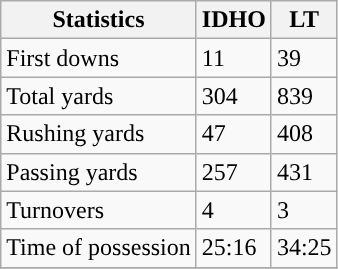<table class="wikitable">
<tr>
<th>Statistics</th>
<th>IDHO</th>
<th>LT</th>
</tr>
<tr>
<td>First downs</td>
<td>11</td>
<td>39</td>
</tr>
<tr>
<td>Total yards</td>
<td>304</td>
<td>839</td>
</tr>
<tr>
<td>Rushing yards</td>
<td>47</td>
<td>408</td>
</tr>
<tr>
<td>Passing yards</td>
<td>257</td>
<td>431</td>
</tr>
<tr>
<td>Turnovers</td>
<td>4</td>
<td>3</td>
</tr>
<tr>
<td>Time of possession</td>
<td>25:16</td>
<td>34:25</td>
</tr>
<tr>
</tr>
</table>
